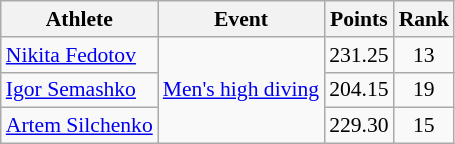<table class=wikitable style="font-size:90%;">
<tr>
<th>Athlete</th>
<th>Event</th>
<th>Points</th>
<th>Rank</th>
</tr>
<tr align=center>
<td align=left><a href='#'>Nikita Fedotov</a></td>
<td align=left rowspan=3><a href='#'>Men's high diving</a></td>
<td>231.25</td>
<td>13</td>
</tr>
<tr align=center>
<td align=left><a href='#'>Igor Semashko</a></td>
<td>204.15</td>
<td>19</td>
</tr>
<tr align=center>
<td align=left><a href='#'>Artem Silchenko</a></td>
<td>229.30</td>
<td>15</td>
</tr>
</table>
